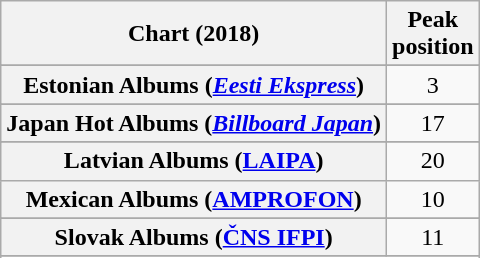<table class="wikitable sortable plainrowheaders" style="text-align:center">
<tr>
<th scope="col">Chart (2018)</th>
<th scope="col">Peak<br> position</th>
</tr>
<tr>
</tr>
<tr>
</tr>
<tr>
</tr>
<tr>
</tr>
<tr>
</tr>
<tr>
</tr>
<tr>
</tr>
<tr>
</tr>
<tr>
<th scope="row">Estonian Albums (<em><a href='#'>Eesti Ekspress</a></em>)</th>
<td>3</td>
</tr>
<tr>
</tr>
<tr>
</tr>
<tr>
</tr>
<tr>
</tr>
<tr>
</tr>
<tr>
</tr>
<tr>
<th scope="row">Japan Hot Albums (<em><a href='#'>Billboard Japan</a></em>)</th>
<td>17</td>
</tr>
<tr>
</tr>
<tr>
<th scope="row">Latvian Albums (<a href='#'>LAIPA</a>)</th>
<td>20</td>
</tr>
<tr>
<th scope="row">Mexican Albums (<a href='#'>AMPROFON</a>)</th>
<td>10</td>
</tr>
<tr>
</tr>
<tr>
</tr>
<tr>
</tr>
<tr>
</tr>
<tr>
</tr>
<tr>
<th scope="row">Slovak Albums (<a href='#'>ČNS IFPI</a>)</th>
<td>11</td>
</tr>
<tr>
</tr>
<tr>
</tr>
<tr>
</tr>
<tr>
</tr>
<tr>
</tr>
<tr>
</tr>
</table>
